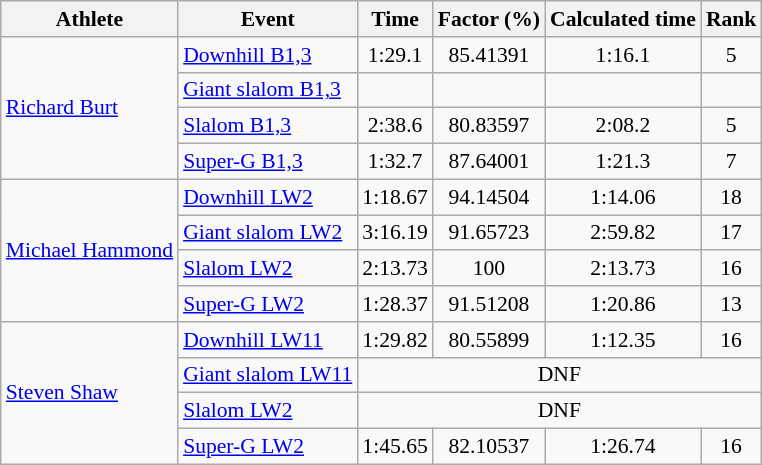<table class="wikitable" style="font-size:90%">
<tr>
<th>Athlete</th>
<th>Event</th>
<th>Time</th>
<th>Factor (%)</th>
<th>Calculated time</th>
<th>Rank</th>
</tr>
<tr>
<td rowspan=4><a href='#'>Richard Burt</a></td>
<td><a href='#'>Downhill B1,3</a></td>
<td align=center>1:29.1</td>
<td align=center>85.41391</td>
<td align=center>1:16.1</td>
<td align=center>5</td>
</tr>
<tr>
<td><a href='#'>Giant slalom B1,3</a></td>
<td align=center></td>
<td align=center></td>
<td align=center></td>
<td align=center></td>
</tr>
<tr>
<td><a href='#'>Slalom B1,3</a></td>
<td align=center>2:38.6</td>
<td align=center>80.83597</td>
<td align=center>2:08.2</td>
<td align=center>5</td>
</tr>
<tr>
<td><a href='#'>Super-G B1,3</a></td>
<td align=center>1:32.7</td>
<td align=center>87.64001</td>
<td align=center>1:21.3</td>
<td align=center>7</td>
</tr>
<tr>
<td rowspan=4><a href='#'>Michael Hammond</a></td>
<td><a href='#'>Downhill LW2</a></td>
<td align=center>1:18.67</td>
<td align=center>94.14504</td>
<td align=center>1:14.06</td>
<td align=center>18</td>
</tr>
<tr>
<td><a href='#'>Giant slalom LW2</a></td>
<td align=center>3:16.19</td>
<td align=center>91.65723</td>
<td align=center>2:59.82</td>
<td align=center>17</td>
</tr>
<tr>
<td><a href='#'>Slalom LW2</a></td>
<td align=center>2:13.73</td>
<td align=center>100</td>
<td align=center>2:13.73</td>
<td align=center>16</td>
</tr>
<tr>
<td><a href='#'>Super-G LW2</a></td>
<td align=center>1:28.37</td>
<td align=center>91.51208</td>
<td align=center>1:20.86</td>
<td align=center>13</td>
</tr>
<tr>
<td rowspan=4><a href='#'>Steven Shaw</a></td>
<td><a href='#'>Downhill LW11</a></td>
<td align=center>1:29.82</td>
<td align=center>80.55899</td>
<td align=center>1:12.35</td>
<td align=center>16</td>
</tr>
<tr>
<td><a href='#'>Giant slalom LW11</a></td>
<td align=center colspan=4>DNF</td>
</tr>
<tr>
<td><a href='#'>Slalom LW2</a></td>
<td align=center colspan=4>DNF</td>
</tr>
<tr>
<td><a href='#'>Super-G LW2</a></td>
<td align=center>1:45.65</td>
<td align=center>82.10537</td>
<td align=center>1:26.74</td>
<td align=center>16</td>
</tr>
</table>
